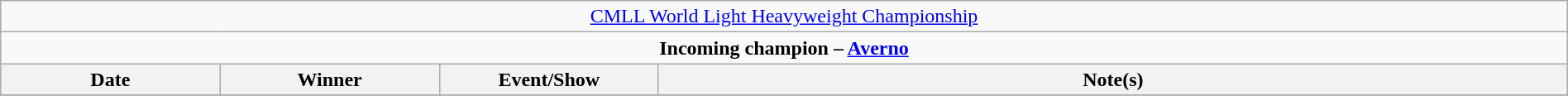<table class="wikitable" style="text-align:center; width:100%;">
<tr>
<td colspan="4" style="text-align: center;"><a href='#'>CMLL World Light Heavyweight Championship</a></td>
</tr>
<tr>
<td colspan="4" style="text-align: center;"><strong>Incoming champion – <a href='#'>Averno</a></strong></td>
</tr>
<tr>
<th width=14%>Date</th>
<th width=14%>Winner</th>
<th width=14%>Event/Show</th>
<th width=58%>Note(s)</th>
</tr>
<tr>
</tr>
</table>
